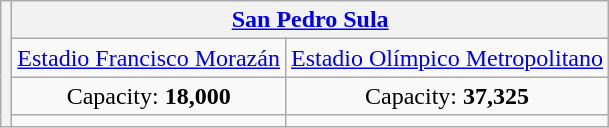<table class="wikitable" style="text-align:center">
<tr>
<th rowspan="4"></th>
<th colspan="2"><a href='#'>San Pedro Sula</a></th>
</tr>
<tr>
<td><a href='#'>Estadio Francisco Morazán</a></td>
<td><a href='#'>Estadio Olímpico Metropolitano</a></td>
</tr>
<tr>
<td>Capacity: <strong>18,000</strong></td>
<td>Capacity: <strong>37,325</strong></td>
</tr>
<tr>
<td></td>
<td></td>
</tr>
</table>
